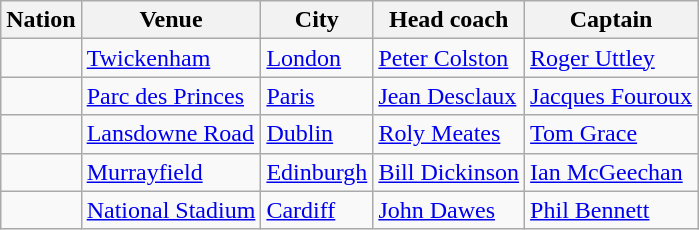<table class="wikitable">
<tr>
<th>Nation</th>
<th>Venue</th>
<th>City</th>
<th>Head coach</th>
<th>Captain</th>
</tr>
<tr>
<td></td>
<td><a href='#'>Twickenham</a></td>
<td><a href='#'>London</a></td>
<td><a href='#'>Peter Colston</a></td>
<td><a href='#'>Roger Uttley</a></td>
</tr>
<tr>
<td></td>
<td><a href='#'>Parc des Princes</a></td>
<td><a href='#'>Paris</a></td>
<td><a href='#'>Jean Desclaux</a></td>
<td><a href='#'>Jacques Fouroux</a></td>
</tr>
<tr>
<td></td>
<td><a href='#'>Lansdowne Road</a></td>
<td><a href='#'>Dublin</a></td>
<td><a href='#'>Roly Meates</a></td>
<td><a href='#'>Tom Grace</a></td>
</tr>
<tr>
<td></td>
<td><a href='#'>Murrayfield</a></td>
<td><a href='#'>Edinburgh</a></td>
<td><a href='#'>Bill Dickinson</a></td>
<td><a href='#'>Ian McGeechan</a></td>
</tr>
<tr>
<td></td>
<td><a href='#'>National Stadium</a></td>
<td><a href='#'>Cardiff</a></td>
<td><a href='#'>John Dawes</a></td>
<td><a href='#'>Phil Bennett</a></td>
</tr>
</table>
